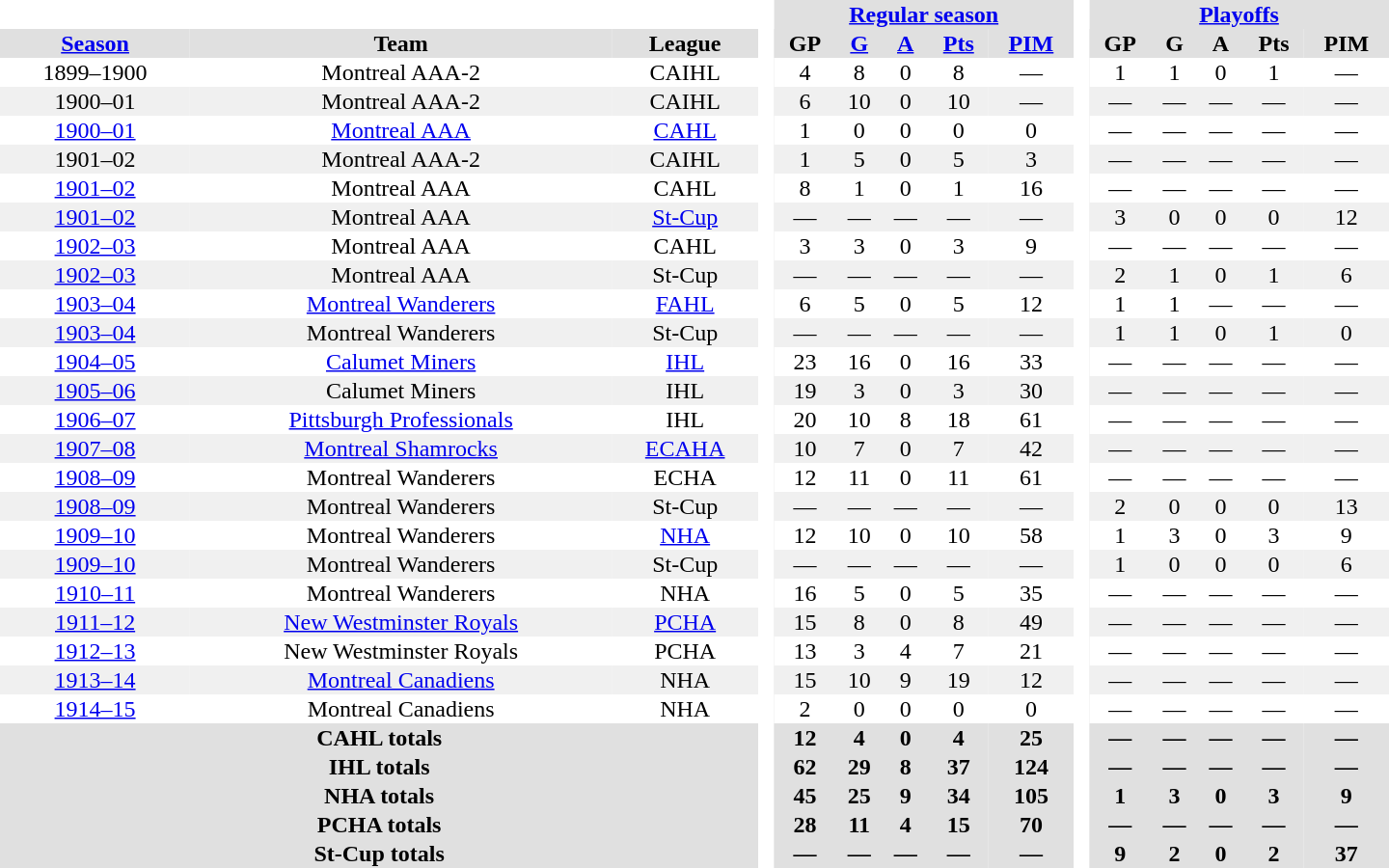<table border="0" cellpadding="1" cellspacing="0" style="text-align:center; width:60em;">
<tr style="background:#e0e0e0;">
<th colspan="3"  bgcolor="#ffffff"> </th>
<th rowspan="99" bgcolor="#ffffff"> </th>
<th colspan="5"><a href='#'>Regular season</a></th>
<th rowspan="99" bgcolor="#ffffff"> </th>
<th colspan="5"><a href='#'>Playoffs</a></th>
</tr>
<tr style="background:#e0e0e0;">
<th><a href='#'>Season</a></th>
<th>Team</th>
<th>League</th>
<th>GP</th>
<th><a href='#'>G</a></th>
<th><a href='#'>A</a></th>
<th><a href='#'>Pts</a></th>
<th><a href='#'>PIM</a></th>
<th>GP</th>
<th>G</th>
<th>A</th>
<th>Pts</th>
<th>PIM</th>
</tr>
<tr>
<td>1899–1900</td>
<td>Montreal AAA-2</td>
<td>CAIHL</td>
<td>4</td>
<td>8</td>
<td>0</td>
<td>8</td>
<td>—</td>
<td>1</td>
<td>1</td>
<td>0</td>
<td>1</td>
<td>—</td>
</tr>
<tr bgcolor=#f0f0f0>
<td>1900–01</td>
<td>Montreal AAA-2</td>
<td>CAIHL</td>
<td>6</td>
<td>10</td>
<td>0</td>
<td>10</td>
<td>—</td>
<td>—</td>
<td>—</td>
<td>—</td>
<td>—</td>
<td>—</td>
</tr>
<tr>
<td><a href='#'>1900–01</a></td>
<td><a href='#'>Montreal AAA</a></td>
<td><a href='#'>CAHL</a></td>
<td>1</td>
<td>0</td>
<td>0</td>
<td>0</td>
<td>0</td>
<td>—</td>
<td>—</td>
<td>—</td>
<td>—</td>
<td>—</td>
</tr>
<tr bgcolor=#f0f0f0>
<td>1901–02</td>
<td>Montreal AAA-2</td>
<td>CAIHL</td>
<td>1</td>
<td>5</td>
<td>0</td>
<td>5</td>
<td>3</td>
<td>—</td>
<td>—</td>
<td>—</td>
<td>—</td>
<td>—</td>
</tr>
<tr>
<td><a href='#'>1901–02</a></td>
<td>Montreal AAA</td>
<td>CAHL</td>
<td>8</td>
<td>1</td>
<td>0</td>
<td>1</td>
<td>16</td>
<td>—</td>
<td>—</td>
<td>—</td>
<td>—</td>
<td>—</td>
</tr>
<tr bgcolor=#f0f0f0>
<td><a href='#'>1901–02</a></td>
<td>Montreal AAA</td>
<td><a href='#'>St-Cup</a></td>
<td>—</td>
<td>—</td>
<td>—</td>
<td>—</td>
<td>—</td>
<td>3</td>
<td>0</td>
<td>0</td>
<td>0</td>
<td>12</td>
</tr>
<tr>
<td><a href='#'>1902–03</a></td>
<td>Montreal AAA</td>
<td>CAHL</td>
<td>3</td>
<td>3</td>
<td>0</td>
<td>3</td>
<td>9</td>
<td>—</td>
<td>—</td>
<td>—</td>
<td>—</td>
<td>—</td>
</tr>
<tr bgcolor=#f0f0f0>
<td><a href='#'>1902–03</a></td>
<td>Montreal AAA</td>
<td>St-Cup</td>
<td>—</td>
<td>—</td>
<td>—</td>
<td>—</td>
<td>—</td>
<td>2</td>
<td>1</td>
<td>0</td>
<td>1</td>
<td>6</td>
</tr>
<tr>
<td><a href='#'>1903–04</a></td>
<td><a href='#'>Montreal Wanderers</a></td>
<td><a href='#'>FAHL</a></td>
<td>6</td>
<td>5</td>
<td>0</td>
<td>5</td>
<td>12</td>
<td>1</td>
<td>1</td>
<td>—</td>
<td>—</td>
<td>—</td>
</tr>
<tr bgcolor=#f0f0f0>
<td><a href='#'>1903–04</a></td>
<td>Montreal Wanderers</td>
<td>St-Cup</td>
<td>—</td>
<td>—</td>
<td>—</td>
<td>—</td>
<td>—</td>
<td>1</td>
<td>1</td>
<td>0</td>
<td>1</td>
<td>0</td>
</tr>
<tr>
<td><a href='#'>1904–05</a></td>
<td><a href='#'>Calumet Miners</a></td>
<td><a href='#'>IHL</a></td>
<td>23</td>
<td>16</td>
<td>0</td>
<td>16</td>
<td>33</td>
<td>—</td>
<td>—</td>
<td>—</td>
<td>—</td>
<td>—</td>
</tr>
<tr bgcolor=#f0f0f0>
<td><a href='#'>1905–06</a></td>
<td>Calumet Miners</td>
<td>IHL</td>
<td>19</td>
<td>3</td>
<td>0</td>
<td>3</td>
<td>30</td>
<td>—</td>
<td>—</td>
<td>—</td>
<td>—</td>
<td>—</td>
</tr>
<tr>
<td><a href='#'>1906–07</a></td>
<td><a href='#'>Pittsburgh Professionals</a></td>
<td>IHL</td>
<td>20</td>
<td>10</td>
<td>8</td>
<td>18</td>
<td>61</td>
<td>—</td>
<td>—</td>
<td>—</td>
<td>—</td>
<td>—</td>
</tr>
<tr bgcolor=#f0f0f0>
<td><a href='#'>1907–08</a></td>
<td><a href='#'>Montreal Shamrocks</a></td>
<td><a href='#'>ECAHA</a></td>
<td>10</td>
<td>7</td>
<td>0</td>
<td>7</td>
<td>42</td>
<td>—</td>
<td>—</td>
<td>—</td>
<td>—</td>
<td>—</td>
</tr>
<tr>
<td><a href='#'>1908–09</a></td>
<td>Montreal Wanderers</td>
<td>ECHA</td>
<td>12</td>
<td>11</td>
<td>0</td>
<td>11</td>
<td>61</td>
<td>—</td>
<td>—</td>
<td>—</td>
<td>—</td>
<td>—</td>
</tr>
<tr bgcolor=#f0f0f0>
<td><a href='#'>1908–09</a></td>
<td>Montreal Wanderers</td>
<td>St-Cup</td>
<td>—</td>
<td>—</td>
<td>—</td>
<td>—</td>
<td>—</td>
<td>2</td>
<td>0</td>
<td>0</td>
<td>0</td>
<td>13</td>
</tr>
<tr>
<td><a href='#'>1909–10</a></td>
<td>Montreal Wanderers</td>
<td><a href='#'>NHA</a></td>
<td>12</td>
<td>10</td>
<td>0</td>
<td>10</td>
<td>58</td>
<td>1</td>
<td>3</td>
<td>0</td>
<td>3</td>
<td>9</td>
</tr>
<tr bgcolor=#f0f0f0>
<td><a href='#'>1909–10</a></td>
<td>Montreal Wanderers</td>
<td>St-Cup</td>
<td>—</td>
<td>—</td>
<td>—</td>
<td>—</td>
<td>—</td>
<td>1</td>
<td>0</td>
<td>0</td>
<td>0</td>
<td>6</td>
</tr>
<tr>
<td><a href='#'>1910–11</a></td>
<td>Montreal Wanderers</td>
<td>NHA</td>
<td>16</td>
<td>5</td>
<td>0</td>
<td>5</td>
<td>35</td>
<td>—</td>
<td>—</td>
<td>—</td>
<td>—</td>
<td>—</td>
</tr>
<tr bgcolor=#f0f0f0>
<td><a href='#'>1911–12</a></td>
<td><a href='#'>New Westminster Royals</a></td>
<td><a href='#'>PCHA</a></td>
<td>15</td>
<td>8</td>
<td>0</td>
<td>8</td>
<td>49</td>
<td>—</td>
<td>—</td>
<td>—</td>
<td>—</td>
<td>—</td>
</tr>
<tr>
<td><a href='#'>1912–13</a></td>
<td>New Westminster Royals</td>
<td>PCHA</td>
<td>13</td>
<td>3</td>
<td>4</td>
<td>7</td>
<td>21</td>
<td>—</td>
<td>—</td>
<td>—</td>
<td>—</td>
<td>—</td>
</tr>
<tr bgcolor=#f0f0f0>
<td><a href='#'>1913–14</a></td>
<td><a href='#'>Montreal Canadiens</a></td>
<td>NHA</td>
<td>15</td>
<td>10</td>
<td>9</td>
<td>19</td>
<td>12</td>
<td>—</td>
<td>—</td>
<td>—</td>
<td>—</td>
<td>—</td>
</tr>
<tr>
<td><a href='#'>1914–15</a></td>
<td>Montreal Canadiens</td>
<td>NHA</td>
<td>2</td>
<td>0</td>
<td>0</td>
<td>0</td>
<td>0</td>
<td>—</td>
<td>—</td>
<td>—</td>
<td>—</td>
<td>—</td>
</tr>
<tr ALIGN="centre" bgcolor="#e0e0e0">
<th colspan="3" align="centre">CAHL totals</th>
<th>12</th>
<th>4</th>
<th>0</th>
<th>4</th>
<th>25</th>
<th>—</th>
<th>—</th>
<th>—</th>
<th>—</th>
<th>—</th>
</tr>
<tr ALIGN="centre" bgcolor="#e0e0e0">
<th colspan="3" align="centre">IHL totals</th>
<th>62</th>
<th>29</th>
<th>8</th>
<th>37</th>
<th>124</th>
<th>—</th>
<th>—</th>
<th>—</th>
<th>—</th>
<th>—</th>
</tr>
<tr bgcolor="#e0e0e0">
<th colspan="3" align="centre">NHA totals</th>
<th>45</th>
<th>25</th>
<th>9</th>
<th>34</th>
<th>105</th>
<th>1</th>
<th>3</th>
<th>0</th>
<th>3</th>
<th>9</th>
</tr>
<tr ALIGN="centre" bgcolor="#e0e0e0">
<th colspan="3" align="centre">PCHA totals</th>
<th>28</th>
<th>11</th>
<th>4</th>
<th>15</th>
<th>70</th>
<th>—</th>
<th>—</th>
<th>—</th>
<th>—</th>
<th>—</th>
</tr>
<tr bgcolor="#e0e0e0">
<th colspan="3" align="centre">St-Cup totals</th>
<th>—</th>
<th>—</th>
<th>—</th>
<th>—</th>
<th>—</th>
<th>9</th>
<th>2</th>
<th>0</th>
<th>2</th>
<th>37</th>
</tr>
</table>
